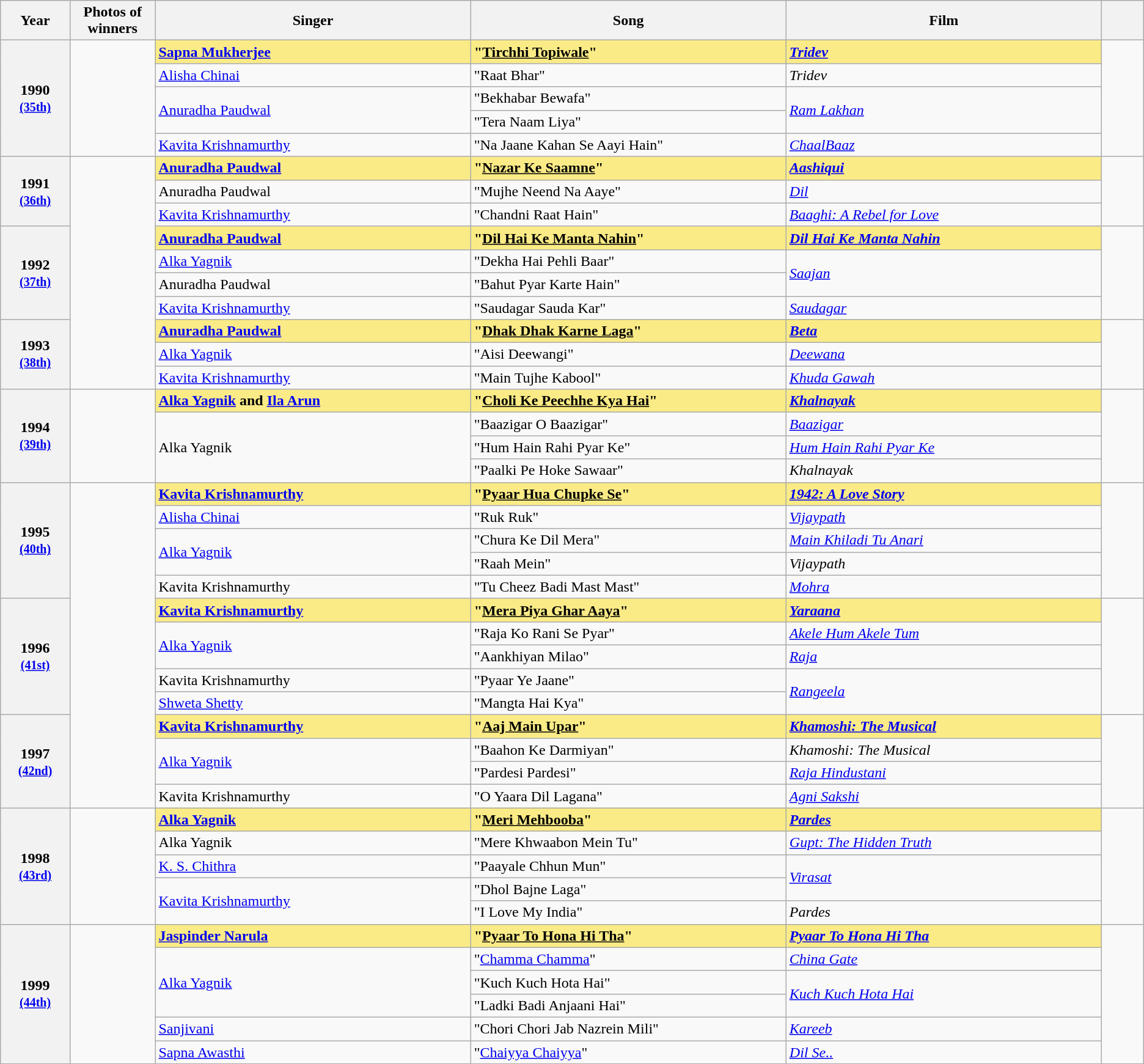<table class="wikitable sortable" style="text-align:left;">
<tr>
<th scope="col" style="width:3%; text-align:center;">Year</th>
<th scope="col" style="width:3%;text-align:center;">Photos of winners</th>
<th scope="col" style="width:15%;text-align:center;">Singer</th>
<th scope="col" style="width:15%;text-align:center;">Song</th>
<th scope="col" style="width:15%;text-align:center;">Film</th>
<th scope="col" style="width:2%;" class="unsortable"></th>
</tr>
<tr>
<th scope="row" rowspan=5 style="text-align:center">1990 <br><small><a href='#'>(35th)</a> </small></th>
<td rowspan=5 style="text-align:center"></td>
<td style="background:#FAEB86;"><strong><a href='#'>Sapna Mukherjee</a></strong> </td>
<td style="background:#FAEB86;"><strong>"<u>Tirchhi Topiwale</u>"</strong></td>
<td style="background:#FAEB86;"><strong><em><a href='#'>Tridev</a></em></strong></td>
<td rowspan=5></td>
</tr>
<tr>
<td><a href='#'>Alisha Chinai</a></td>
<td>"Raat Bhar"</td>
<td><em>Tridev</em></td>
</tr>
<tr>
<td rowspan="2"><a href='#'>Anuradha Paudwal</a></td>
<td>"Bekhabar Bewafa"</td>
<td rowspan="2"><em><a href='#'>Ram Lakhan</a></em></td>
</tr>
<tr>
<td>"Tera Naam Liya"</td>
</tr>
<tr>
<td><a href='#'>Kavita Krishnamurthy</a></td>
<td>"Na Jaane Kahan Se Aayi Hain"</td>
<td><em><a href='#'>ChaalBaaz</a></em></td>
</tr>
<tr>
<th scope="row" rowspan=3 style="text-align:center">1991 <br><small><a href='#'>(36th)</a> </small></th>
<td rowspan="10" style="text-align:center"></td>
<td style="background:#FAEB86;"><strong><a href='#'>Anuradha Paudwal</a></strong> </td>
<td style="background:#FAEB86;"><strong>"<u>Nazar Ke Saamne</u>"</strong></td>
<td style="background:#FAEB86;"><strong><em><a href='#'>Aashiqui</a></em></strong></td>
<td rowspan=3></td>
</tr>
<tr>
<td>Anuradha Paudwal</td>
<td>"Mujhe Neend Na Aaye"</td>
<td><em><a href='#'>Dil</a></em></td>
</tr>
<tr>
<td><a href='#'>Kavita Krishnamurthy</a></td>
<td>"Chandni Raat Hain"</td>
<td><em><a href='#'>Baaghi: A Rebel for Love</a></em></td>
</tr>
<tr>
<th scope="row" rowspan=4 style="text-align:center">1992 <br><small><a href='#'>(37th)</a> </small></th>
<td style="background:#FAEB86;"><strong><a href='#'>Anuradha Paudwal</a></strong> </td>
<td style="background:#FAEB86;"><strong>"<u>Dil Hai Ke Manta Nahin</u>"</strong></td>
<td style="background:#FAEB86;"><strong><em><a href='#'>Dil Hai Ke Manta Nahin</a></em></strong></td>
<td rowspan=4></td>
</tr>
<tr>
<td><a href='#'>Alka Yagnik</a></td>
<td>"Dekha Hai Pehli Baar"</td>
<td rowspan="2"><em><a href='#'>Saajan</a></em></td>
</tr>
<tr>
<td>Anuradha Paudwal</td>
<td>"Bahut Pyar Karte Hain"</td>
</tr>
<tr>
<td><a href='#'>Kavita Krishnamurthy</a></td>
<td>"Saudagar Sauda Kar"</td>
<td><em><a href='#'>Saudagar</a></em></td>
</tr>
<tr>
<th scope="row" rowspan=3 style="text-align:center">1993 <br><small><a href='#'>(38th)</a> </small></th>
<td style="background:#FAEB86;"><strong><a href='#'>Anuradha Paudwal</a></strong> </td>
<td style="background:#FAEB86;"><strong>"<u>Dhak Dhak Karne Laga</u>"</strong></td>
<td style="background:#FAEB86;"><strong><em><a href='#'>Beta</a></em></strong></td>
<td rowspan=3></td>
</tr>
<tr>
<td><a href='#'>Alka Yagnik</a></td>
<td>"Aisi Deewangi"</td>
<td><em><a href='#'>Deewana</a></em></td>
</tr>
<tr>
<td><a href='#'>Kavita Krishnamurthy</a></td>
<td>"Main Tujhe Kabool"</td>
<td><em><a href='#'>Khuda Gawah</a></em></td>
</tr>
<tr>
<th scope="row" rowspan=4 style="text-align:center">1994 <br><small><a href='#'>(39th)</a> </small></th>
<td rowspan=4 style="text-align:center"> <br></td>
<td style="background:#FAEB86;"><strong><a href='#'>Alka Yagnik</a> and <a href='#'>Ila Arun</a></strong> </td>
<td style="background:#FAEB86;"><strong>"<u>Choli Ke Peechhe Kya Hai</u>"</strong></td>
<td style="background:#FAEB86;"><strong><em><a href='#'>Khalnayak</a></em></strong></td>
<td rowspan=4></td>
</tr>
<tr>
<td rowspan="3">Alka Yagnik</td>
<td>"Baazigar O Baazigar"</td>
<td><em><a href='#'>Baazigar</a></em></td>
</tr>
<tr>
<td>"Hum Hain Rahi Pyar Ke"</td>
<td><em><a href='#'>Hum Hain Rahi Pyar Ke</a></em></td>
</tr>
<tr>
<td>"Paalki Pe Hoke Sawaar"</td>
<td><em>Khalnayak</em></td>
</tr>
<tr>
<th scope="row" rowspan=5 style="text-align:center">1995 <br><small><a href='#'>(40th)</a> </small></th>
<td rowspan="14" style="text-align:center"></td>
<td style="background:#FAEB86;"><strong><a href='#'>Kavita Krishnamurthy</a></strong> </td>
<td style="background:#FAEB86;"><strong>"<u>Pyaar Hua Chupke Se</u>"</strong></td>
<td style="background:#FAEB86;"><strong><em><a href='#'>1942: A Love Story</a></em></strong></td>
<td rowspan=5></td>
</tr>
<tr>
<td><a href='#'>Alisha Chinai</a></td>
<td>"Ruk Ruk"</td>
<td><em><a href='#'>Vijaypath</a></em></td>
</tr>
<tr>
<td rowspan="2"><a href='#'>Alka Yagnik</a></td>
<td>"Chura Ke Dil Mera"</td>
<td><em><a href='#'>Main Khiladi Tu Anari</a></em></td>
</tr>
<tr>
<td>"Raah Mein"</td>
<td><em>Vijaypath</em></td>
</tr>
<tr>
<td>Kavita Krishnamurthy</td>
<td>"Tu Cheez Badi Mast Mast"</td>
<td><em><a href='#'>Mohra</a></em></td>
</tr>
<tr>
<th scope="row" rowspan=5 style="text-align:center">1996 <br><small><a href='#'>(41st)</a> </small></th>
<td style="background:#FAEB86;"><strong><a href='#'>Kavita Krishnamurthy</a></strong> </td>
<td style="background:#FAEB86;"><strong>"<u>Mera Piya Ghar Aaya</u>"</strong></td>
<td style="background:#FAEB86;"><strong><em><a href='#'>Yaraana</a></em></strong></td>
<td rowspan=5></td>
</tr>
<tr>
<td rowspan="2"><a href='#'>Alka Yagnik</a></td>
<td>"Raja Ko Rani Se Pyar"</td>
<td><em><a href='#'>Akele Hum Akele Tum</a></em></td>
</tr>
<tr>
<td>"Aankhiyan Milao"</td>
<td><em><a href='#'>Raja</a></em></td>
</tr>
<tr>
<td>Kavita Krishnamurthy</td>
<td>"Pyaar Ye Jaane"</td>
<td rowspan="2"><em><a href='#'>Rangeela</a></em></td>
</tr>
<tr>
<td><a href='#'>Shweta Shetty</a></td>
<td>"Mangta Hai Kya"</td>
</tr>
<tr>
<th scope="row" rowspan=4 style="text-align:center">1997 <br><small><a href='#'>(42nd)</a> </small></th>
<td style="background:#FAEB86;"><strong><a href='#'>Kavita Krishnamurthy</a></strong> </td>
<td style="background:#FAEB86;"><strong>"<u>Aaj Main Upar</u>"</strong></td>
<td style="background:#FAEB86;"><strong><em><a href='#'>Khamoshi: The Musical</a></em></strong></td>
<td rowspan=4></td>
</tr>
<tr>
<td rowspan="2"><a href='#'>Alka Yagnik</a></td>
<td>"Baahon Ke Darmiyan"</td>
<td><em>Khamoshi: The Musical</em></td>
</tr>
<tr>
<td>"Pardesi Pardesi"</td>
<td><em><a href='#'>Raja Hindustani</a></em></td>
</tr>
<tr>
<td>Kavita Krishnamurthy</td>
<td>"O Yaara Dil Lagana"</td>
<td><em><a href='#'>Agni Sakshi</a></em></td>
</tr>
<tr>
<th scope="row" rowspan=5 style="text-align:center">1998 <br><small><a href='#'>(43rd)</a> </small></th>
<td rowspan=5 style="text-align:center"></td>
<td style="background:#FAEB86;"><strong><a href='#'>Alka Yagnik</a></strong> </td>
<td style="background:#FAEB86;"><strong>"<u>Meri Mehbooba</u>"</strong></td>
<td style="background:#FAEB86;"><strong><em><a href='#'>Pardes</a></em></strong></td>
<td rowspan=5></td>
</tr>
<tr>
<td>Alka Yagnik</td>
<td>"Mere Khwaabon Mein Tu"</td>
<td><em><a href='#'>Gupt: The Hidden Truth</a></em></td>
</tr>
<tr>
<td><a href='#'>K. S. Chithra</a></td>
<td>"Paayale Chhun Mun"</td>
<td rowspan="2"><em><a href='#'>Virasat</a></em></td>
</tr>
<tr>
<td rowspan="2"><a href='#'>Kavita Krishnamurthy</a></td>
<td>"Dhol Bajne Laga"</td>
</tr>
<tr>
<td>"I Love My India"</td>
<td><em>Pardes</em></td>
</tr>
<tr>
<th rowspan="6" scope="row" style="text-align:center">1999 <br><small><a href='#'>(44th)</a> </small></th>
<td rowspan="6" style="text-align:center"></td>
<td style="background:#FAEB86;"><strong><a href='#'>Jaspinder Narula</a></strong> </td>
<td style="background:#FAEB86;"><strong>"<u>Pyaar To Hona Hi Tha</u>"</strong></td>
<td style="background:#FAEB86;"><strong><em><a href='#'>Pyaar To Hona Hi Tha</a></em></strong></td>
<td rowspan="6"></td>
</tr>
<tr>
<td rowspan="3"><a href='#'>Alka Yagnik</a></td>
<td>"<a href='#'>Chamma Chamma</a>"</td>
<td><em><a href='#'>China Gate</a></em></td>
</tr>
<tr>
<td>"Kuch Kuch Hota Hai"</td>
<td rowspan="2"><em><a href='#'>Kuch Kuch Hota Hai</a></em></td>
</tr>
<tr>
<td>"Ladki Badi Anjaani Hai"</td>
</tr>
<tr>
<td><a href='#'>Sanjivani</a></td>
<td>"Chori Chori Jab Nazrein Mili"</td>
<td><em><a href='#'>Kareeb</a></em></td>
</tr>
<tr>
<td><a href='#'>Sapna Awasthi</a></td>
<td>"<a href='#'>Chaiyya Chaiyya</a>"</td>
<td><em><a href='#'>Dil Se..</a></em></td>
</tr>
<tr>
</tr>
</table>
